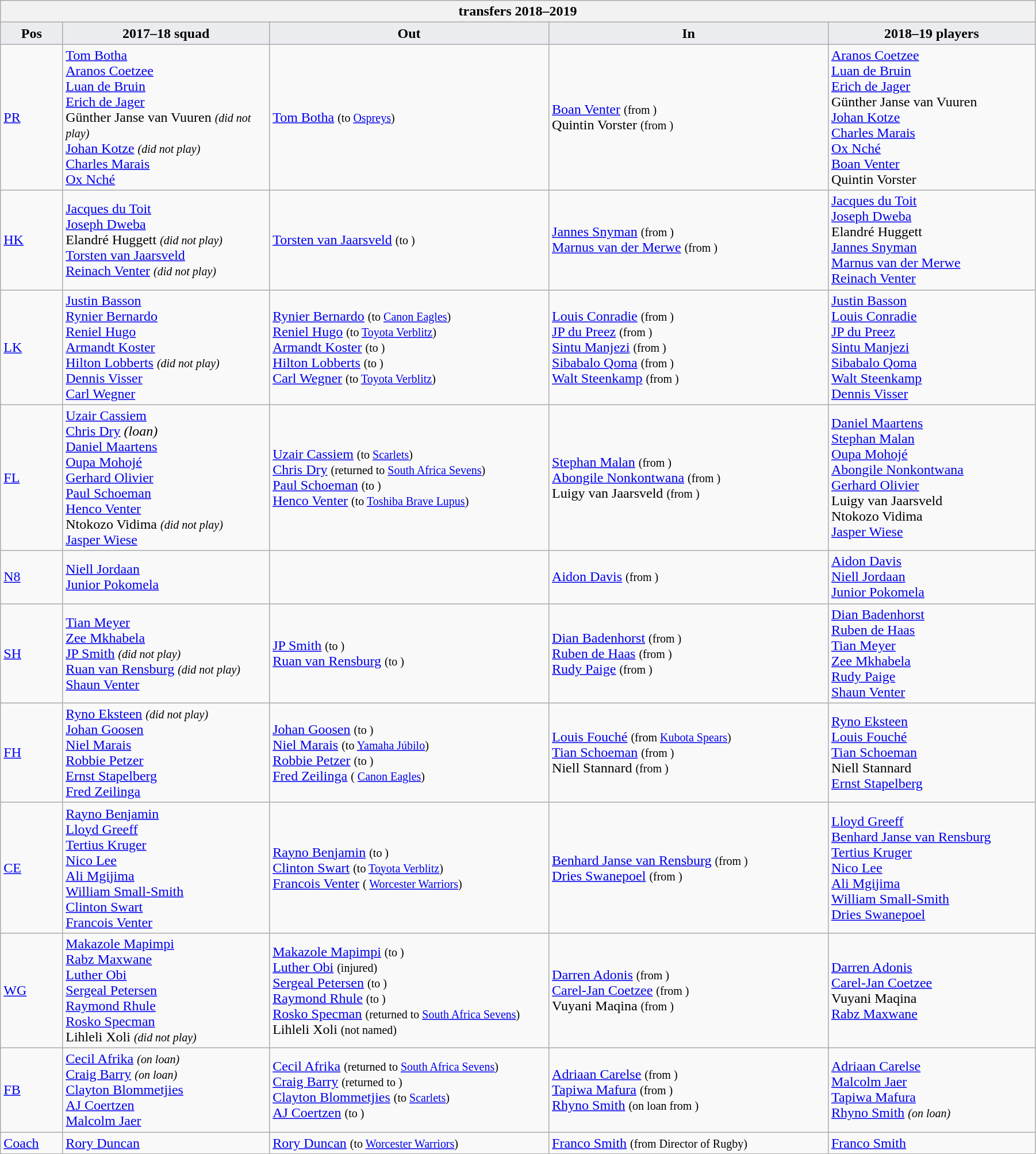<table class="wikitable" style="text-align: left; width:95%">
<tr>
<th colspan="100%"> transfers 2018–2019</th>
</tr>
<tr>
<th style="background:#ebecf0; width:6%;">Pos</th>
<th style="background:#ebecf0; width:20%;">2017–18 squad</th>
<th style="background:#ebecf0; width:27%;">Out</th>
<th style="background:#ebecf0; width:27%;">In</th>
<th style="background:#ebecf0; width:20%;">2018–19 players</th>
</tr>
<tr>
<td><a href='#'>PR</a></td>
<td> <a href='#'>Tom Botha</a> <br> <a href='#'>Aranos Coetzee</a> <br> <a href='#'>Luan de Bruin</a> <br> <a href='#'>Erich de Jager</a> <br> Günther Janse van Vuuren <small><em>(did not play)</em></small> <br> <a href='#'>Johan Kotze</a> <small><em>(did not play)</em></small> <br> <a href='#'>Charles Marais</a> <br> <a href='#'>Ox Nché</a></td>
<td>  <a href='#'>Tom Botha</a> <small>(to  <a href='#'>Ospreys</a>)</small></td>
<td>  <a href='#'>Boan Venter</a> <small>(from )</small> <br>  Quintin Vorster <small>(from )</small></td>
<td> <a href='#'>Aranos Coetzee</a> <br> <a href='#'>Luan de Bruin</a> <br> <a href='#'>Erich de Jager</a> <br> Günther Janse van Vuuren <br> <a href='#'>Johan Kotze</a> <br> <a href='#'>Charles Marais</a> <br> <a href='#'>Ox Nché</a> <br> <a href='#'>Boan Venter</a> <br> Quintin Vorster</td>
</tr>
<tr>
<td><a href='#'>HK</a></td>
<td> <a href='#'>Jacques du Toit</a> <br> <a href='#'>Joseph Dweba</a> <br> Elandré Huggett <small><em>(did not play)</em></small> <br> <a href='#'>Torsten van Jaarsveld</a> <br> <a href='#'>Reinach Venter</a> <small><em>(did not play)</em></small></td>
<td>  <a href='#'>Torsten van Jaarsveld</a> <small>(to )</small></td>
<td>  <a href='#'>Jannes Snyman</a> <small>(from )</small> <br>  <a href='#'>Marnus van der Merwe</a> <small>(from )</small></td>
<td> <a href='#'>Jacques du Toit</a> <br> <a href='#'>Joseph Dweba</a> <br> Elandré Huggett <br> <a href='#'>Jannes Snyman</a> <br> <a href='#'>Marnus van der Merwe</a> <br> <a href='#'>Reinach Venter</a></td>
</tr>
<tr>
<td><a href='#'>LK</a></td>
<td> <a href='#'>Justin Basson</a> <br> <a href='#'>Rynier Bernardo</a> <br> <a href='#'>Reniel Hugo</a> <br> <a href='#'>Armandt Koster</a> <br> <a href='#'>Hilton Lobberts</a> <small><em>(did not play)</em></small> <br> <a href='#'>Dennis Visser</a> <br> <a href='#'>Carl Wegner</a></td>
<td>  <a href='#'>Rynier Bernardo</a> <small>(to  <a href='#'>Canon Eagles</a>)</small> <br>  <a href='#'>Reniel Hugo</a> <small>(to  <a href='#'>Toyota Verblitz</a>)</small> <br>  <a href='#'>Armandt Koster</a> <small>(to )</small> <br>  <a href='#'>Hilton Lobberts</a> <small>(to )</small> <br>  <a href='#'>Carl Wegner</a> <small>(to  <a href='#'>Toyota Verblitz</a>)</small></td>
<td>  <a href='#'>Louis Conradie</a> <small>(from )</small> <br>  <a href='#'>JP du Preez</a> <small>(from )</small> <br>  <a href='#'>Sintu Manjezi</a> <small>(from )</small> <br>  <a href='#'>Sibabalo Qoma</a> <small>(from )</small> <br>  <a href='#'>Walt Steenkamp</a> <small>(from )</small></td>
<td> <a href='#'>Justin Basson</a> <br> <a href='#'>Louis Conradie</a> <br> <a href='#'>JP du Preez</a> <br> <a href='#'>Sintu Manjezi</a> <br> <a href='#'>Sibabalo Qoma</a> <br> <a href='#'>Walt Steenkamp</a> <br> <a href='#'>Dennis Visser</a></td>
</tr>
<tr>
<td><a href='#'>FL</a></td>
<td> <a href='#'>Uzair Cassiem</a> <br> <a href='#'>Chris Dry</a> <em>(loan)</em> <br> <a href='#'>Daniel Maartens</a> <br> <a href='#'>Oupa Mohojé</a> <br> <a href='#'>Gerhard Olivier</a> <br> <a href='#'>Paul Schoeman</a> <br> <a href='#'>Henco Venter</a> <br> Ntokozo Vidima <small><em>(did not play)</em></small> <br> <a href='#'>Jasper Wiese</a></td>
<td>  <a href='#'>Uzair Cassiem</a> <small>(to  <a href='#'>Scarlets</a>)</small> <br>  <a href='#'>Chris Dry</a> <small>(returned to <a href='#'>South Africa Sevens</a>)</small> <br>  <a href='#'>Paul Schoeman</a> <small>(to )</small> <br>  <a href='#'>Henco Venter</a> <small>(to  <a href='#'>Toshiba Brave Lupus</a>)</small></td>
<td>  <a href='#'>Stephan Malan</a> <small>(from )</small> <br>  <a href='#'>Abongile Nonkontwana</a> <small>(from )</small> <br>  Luigy van Jaarsveld <small>(from )</small></td>
<td> <a href='#'>Daniel Maartens</a> <br> <a href='#'>Stephan Malan</a> <br> <a href='#'>Oupa Mohojé</a> <br> <a href='#'>Abongile Nonkontwana</a> <br> <a href='#'>Gerhard Olivier</a> <br> Luigy van Jaarsveld <br> Ntokozo Vidima <br> <a href='#'>Jasper Wiese</a></td>
</tr>
<tr>
<td><a href='#'>N8</a></td>
<td> <a href='#'>Niell Jordaan</a> <br> <a href='#'>Junior Pokomela</a></td>
<td></td>
<td>  <a href='#'>Aidon Davis</a> <small>(from )</small></td>
<td> <a href='#'>Aidon Davis</a> <br> <a href='#'>Niell Jordaan</a> <br> <a href='#'>Junior Pokomela</a></td>
</tr>
<tr>
<td><a href='#'>SH</a></td>
<td> <a href='#'>Tian Meyer</a> <br> <a href='#'>Zee Mkhabela</a> <br> <a href='#'>JP Smith</a> <small><em>(did not play)</em></small> <br> <a href='#'>Ruan van Rensburg</a> <small><em>(did not play)</em></small> <br> <a href='#'>Shaun Venter</a></td>
<td>  <a href='#'>JP Smith</a> <small>(to )</small> <br>  <a href='#'>Ruan van Rensburg</a> <small>(to )</small></td>
<td>  <a href='#'>Dian Badenhorst</a> <small>(from )</small> <br>  <a href='#'>Ruben de Haas</a> <small>(from )</small> <br>  <a href='#'>Rudy Paige</a> <small>(from )</small></td>
<td> <a href='#'>Dian Badenhorst</a> <br> <a href='#'>Ruben de Haas</a> <br> <a href='#'>Tian Meyer</a> <br> <a href='#'>Zee Mkhabela</a> <br> <a href='#'>Rudy Paige</a> <br> <a href='#'>Shaun Venter</a></td>
</tr>
<tr>
<td><a href='#'>FH</a></td>
<td> <a href='#'>Ryno Eksteen</a> <small><em>(did not play)</em></small> <br> <a href='#'>Johan Goosen</a> <br> <a href='#'>Niel Marais</a> <br> <a href='#'>Robbie Petzer</a> <br> <a href='#'>Ernst Stapelberg</a> <br> <a href='#'>Fred Zeilinga</a></td>
<td>  <a href='#'>Johan Goosen</a> <small>(to )</small> <br>  <a href='#'>Niel Marais</a> <small>(to  <a href='#'>Yamaha Júbilo</a>)</small> <br>  <a href='#'>Robbie Petzer</a> <small>(to )</small> <br>  <a href='#'>Fred Zeilinga</a> <small>( <a href='#'>Canon Eagles</a>)</small></td>
<td>  <a href='#'>Louis Fouché</a> <small>(from  <a href='#'>Kubota Spears</a>)</small> <br>  <a href='#'>Tian Schoeman</a> <small>(from )</small> <br>  Niell Stannard <small>(from )</small></td>
<td> <a href='#'>Ryno Eksteen</a> <br> <a href='#'>Louis Fouché</a> <br> <a href='#'>Tian Schoeman</a> <br> Niell Stannard <br> <a href='#'>Ernst Stapelberg</a></td>
</tr>
<tr>
<td><a href='#'>CE</a></td>
<td> <a href='#'>Rayno Benjamin</a> <br> <a href='#'>Lloyd Greeff</a> <br> <a href='#'>Tertius Kruger</a> <br> <a href='#'>Nico Lee</a> <br> <a href='#'>Ali Mgijima</a> <br> <a href='#'>William Small-Smith</a> <br> <a href='#'>Clinton Swart</a> <br> <a href='#'>Francois Venter</a></td>
<td>  <a href='#'>Rayno Benjamin</a> <small>(to )</small> <br>  <a href='#'>Clinton Swart</a> <small>(to  <a href='#'>Toyota Verblitz</a>)</small> <br>  <a href='#'>Francois Venter</a> <small>( <a href='#'>Worcester Warriors</a>)</small></td>
<td>  <a href='#'>Benhard Janse van Rensburg</a> <small>(from )</small> <br>  <a href='#'>Dries Swanepoel</a> <small>(from )</small></td>
<td> <a href='#'>Lloyd Greeff</a> <br> <a href='#'>Benhard Janse van Rensburg</a> <br> <a href='#'>Tertius Kruger</a> <br> <a href='#'>Nico Lee</a> <br> <a href='#'>Ali Mgijima</a> <br> <a href='#'>William Small-Smith</a> <br> <a href='#'>Dries Swanepoel</a></td>
</tr>
<tr>
<td><a href='#'>WG</a></td>
<td> <a href='#'>Makazole Mapimpi</a> <br> <a href='#'>Rabz Maxwane</a> <br> <a href='#'>Luther Obi</a> <br> <a href='#'>Sergeal Petersen</a> <br> <a href='#'>Raymond Rhule</a> <br> <a href='#'>Rosko Specman</a> <br> Lihleli Xoli <small><em>(did not play)</em></small></td>
<td>  <a href='#'>Makazole Mapimpi</a> <small>(to )</small> <br>  <a href='#'>Luther Obi</a> <small>(injured)</small> <br>  <a href='#'>Sergeal Petersen</a> <small>(to )</small> <br>  <a href='#'>Raymond Rhule</a> <small>(to )</small> <br>  <a href='#'>Rosko Specman</a> <small>(returned to <a href='#'>South Africa Sevens</a>)</small> <br>  Lihleli Xoli <small>(not named)</small></td>
<td>  <a href='#'>Darren Adonis</a> <small>(from )</small> <br>  <a href='#'>Carel-Jan Coetzee</a> <small>(from )</small> <br>  Vuyani Maqina <small>(from )</small></td>
<td> <a href='#'>Darren Adonis</a> <br> <a href='#'>Carel-Jan Coetzee</a> <br> Vuyani Maqina <br> <a href='#'>Rabz Maxwane</a></td>
</tr>
<tr>
<td><a href='#'>FB</a></td>
<td> <a href='#'>Cecil Afrika</a> <small><em>(on loan)</em></small> <br> <a href='#'>Craig Barry</a> <small><em>(on loan)</em></small> <br> <a href='#'>Clayton Blommetjies</a> <br> <a href='#'>AJ Coertzen</a> <br> <a href='#'>Malcolm Jaer</a></td>
<td>  <a href='#'>Cecil Afrika</a> <small>(returned to <a href='#'>South Africa Sevens</a>)</small> <br>  <a href='#'>Craig Barry</a> <small>(returned to )</small> <br>  <a href='#'>Clayton Blommetjies</a> <small>(to  <a href='#'>Scarlets</a>)</small> <br>  <a href='#'>AJ Coertzen</a> <small>(to )</small></td>
<td>  <a href='#'>Adriaan Carelse</a> <small>(from )</small> <br>  <a href='#'>Tapiwa Mafura</a> <small>(from )</small> <br>  <a href='#'>Rhyno Smith</a> <small>(on loan from )</small></td>
<td> <a href='#'>Adriaan Carelse</a> <br> <a href='#'>Malcolm Jaer</a> <br> <a href='#'>Tapiwa Mafura</a> <br> <a href='#'>Rhyno Smith</a> <small><em>(on loan)</em></small></td>
</tr>
<tr>
<td><a href='#'>Coach</a></td>
<td> <a href='#'>Rory Duncan</a></td>
<td>  <a href='#'>Rory Duncan</a> <small>(to  <a href='#'>Worcester Warriors</a>)</small></td>
<td>  <a href='#'>Franco Smith</a> <small>(from Director of Rugby)</small></td>
<td> <a href='#'>Franco Smith</a></td>
</tr>
</table>
